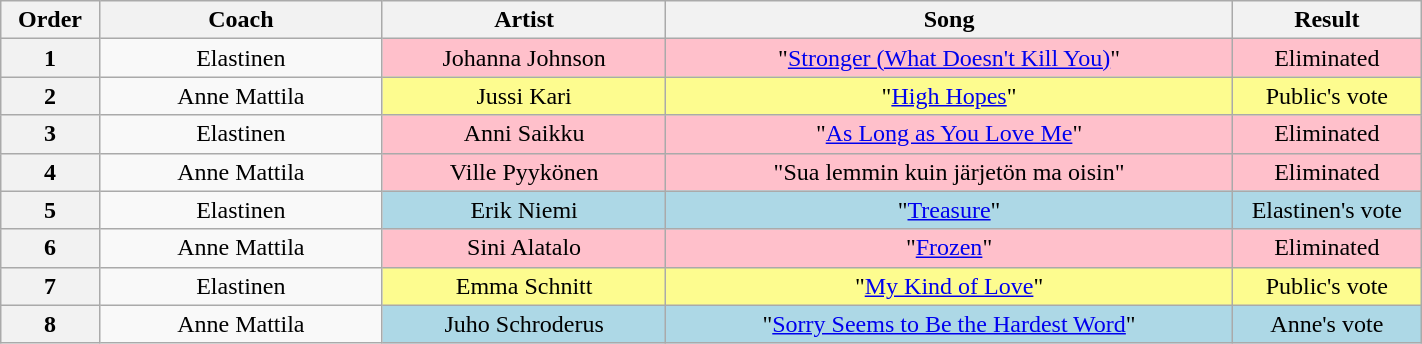<table class="wikitable" style="text-align:center; width:75%;">
<tr>
<th scope="col" style="width:05%;">Order</th>
<th scope="col" style="width:15%;">Coach</th>
<th scope="col" style="width:15%;">Artist</th>
<th scope="col" style="width:30%;">Song</th>
<th scope="col" style="width:10%;">Result</th>
</tr>
<tr>
<th scope="col">1</th>
<td>Elastinen</td>
<td style="background:pink;">Johanna Johnson</td>
<td style="background:pink;">"<a href='#'>Stronger (What Doesn't Kill You)</a>"</td>
<td style="background:pink;">Eliminated</td>
</tr>
<tr>
<th scope="col">2</th>
<td>Anne Mattila</td>
<td style="background:#fdfc8f;">Jussi Kari</td>
<td style="background:#fdfc8f;">"<a href='#'>High Hopes</a>"</td>
<td style="background:#fdfc8f;">Public's vote</td>
</tr>
<tr>
<th scope="col">3</th>
<td>Elastinen</td>
<td style="background:pink;">Anni Saikku</td>
<td style="background:pink;">"<a href='#'>As Long as You Love Me</a>"</td>
<td style="background:pink;">Eliminated</td>
</tr>
<tr>
<th scope="col">4</th>
<td>Anne Mattila</td>
<td style="background:pink;">Ville Pyykönen</td>
<td style="background:pink;">"Sua lemmin kuin järjetön ma oisin"</td>
<td style="background:pink;">Eliminated</td>
</tr>
<tr>
<th scope="col">5</th>
<td>Elastinen</td>
<td style="background:lightblue;">Erik Niemi</td>
<td style="background:lightblue;">"<a href='#'>Treasure</a>"</td>
<td style="background:lightblue;">Elastinen's vote</td>
</tr>
<tr>
<th scope="col">6</th>
<td>Anne Mattila</td>
<td style="background:pink;">Sini Alatalo</td>
<td style="background:pink;">"<a href='#'>Frozen</a>"</td>
<td style="background:pink;">Eliminated</td>
</tr>
<tr>
<th scope="col">7</th>
<td>Elastinen</td>
<td style="background:#fdfc8f;">Emma Schnitt</td>
<td style="background:#fdfc8f;">"<a href='#'>My Kind of Love</a>"</td>
<td style="background:#fdfc8f;">Public's vote</td>
</tr>
<tr>
<th scope="col">8</th>
<td>Anne Mattila</td>
<td style="background:lightblue;">Juho Schroderus</td>
<td style="background:lightblue;">"<a href='#'>Sorry Seems to Be the Hardest Word</a>"</td>
<td style="background:lightblue;">Anne's vote</td>
</tr>
</table>
